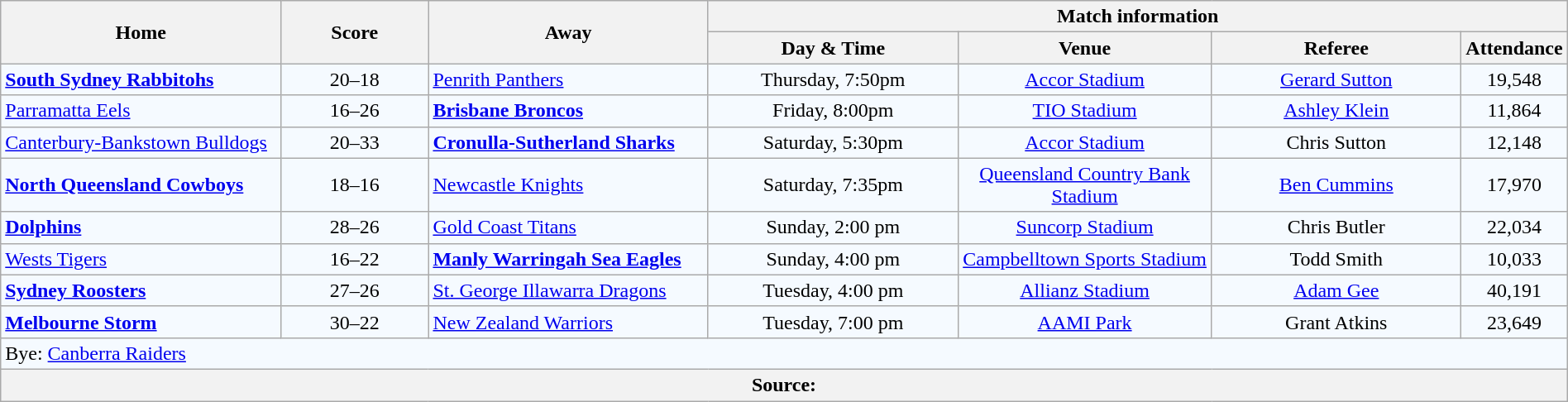<table class="wikitable" style="border-collapse:collapse; text-align:center; width:100%;">
<tr style="text-align:center; background:#f5faff;"  style="background:#c1d8ff;">
<th rowspan="2" style="width:19%;">Home</th>
<th rowspan="2" style="width:10%;">Score</th>
<th rowspan="2" style="width:19%;">Away</th>
<th colspan="4">Match information</th>
</tr>
<tr style="text-align:center; background:#f5faff;"  style="background:#efefef;">
<th width="17%">Day & Time</th>
<th width="17%">Venue</th>
<th width="17%">Referee</th>
<th width="5%">Attendance</th>
</tr>
<tr style="text-align:center; background:#f5faff;">
<td align="left"><strong> <a href='#'>South Sydney Rabbitohs</a></strong></td>
<td>20–18</td>
<td align="left"> <a href='#'>Penrith Panthers</a></td>
<td>Thursday, 7:50pm</td>
<td><a href='#'>Accor Stadium</a></td>
<td><a href='#'>Gerard Sutton</a></td>
<td>19,548</td>
</tr>
<tr style="text-align:center; background:#f5faff;">
<td align="left"> <a href='#'>Parramatta Eels</a></td>
<td>16–26</td>
<td align="left"><strong> <a href='#'>Brisbane Broncos</a></strong></td>
<td>Friday, 8:00pm</td>
<td><a href='#'>TIO Stadium</a></td>
<td><a href='#'>Ashley Klein</a></td>
<td>11,864</td>
</tr>
<tr style="text-align:center; background:#f5faff;">
<td align="left"> <a href='#'>Canterbury-Bankstown Bulldogs</a></td>
<td>20–33</td>
<td align="left"><strong> <a href='#'>Cronulla-Sutherland Sharks</a></strong></td>
<td>Saturday, 5:30pm</td>
<td><a href='#'>Accor Stadium</a></td>
<td>Chris Sutton</td>
<td>12,148</td>
</tr>
<tr style="text-align:center; background:#f5faff;">
<td align="left"><strong> <a href='#'>North Queensland Cowboys</a></strong></td>
<td>18–16</td>
<td align="left"> <a href='#'>Newcastle Knights</a></td>
<td>Saturday, 7:35pm</td>
<td><a href='#'>Queensland Country Bank Stadium</a></td>
<td><a href='#'>Ben Cummins</a></td>
<td>17,970</td>
</tr>
<tr style="text-align:center; background:#f5faff;">
<td align="left"><strong> <a href='#'>Dolphins</a></strong></td>
<td>28–26</td>
<td align="left"> <a href='#'>Gold Coast Titans</a></td>
<td>Sunday, 2:00 pm</td>
<td><a href='#'>Suncorp Stadium</a></td>
<td>Chris Butler</td>
<td>22,034</td>
</tr>
<tr style="text-align:center; background:#f5faff;">
<td align="left"> <a href='#'>Wests Tigers</a></td>
<td>16–22</td>
<td align="left"><strong> <a href='#'>Manly Warringah Sea Eagles</a></strong></td>
<td>Sunday, 4:00 pm</td>
<td><a href='#'>Campbelltown Sports Stadium</a></td>
<td>Todd Smith</td>
<td>10,033</td>
</tr>
<tr style="text-align:center; background:#f5faff;">
<td align="left"><strong> <a href='#'>Sydney Roosters</a></strong></td>
<td>27–26</td>
<td align="left"> <a href='#'>St. George Illawarra Dragons</a></td>
<td>Tuesday, 4:00 pm</td>
<td><a href='#'>Allianz Stadium</a></td>
<td><a href='#'>Adam Gee</a></td>
<td>40,191</td>
</tr>
<tr style="text-align:center; background:#f5faff;">
<td align="left"><strong> <a href='#'>Melbourne Storm</a></strong></td>
<td>30–22</td>
<td align="left"> <a href='#'>New Zealand Warriors</a></td>
<td>Tuesday, 7:00 pm</td>
<td><a href='#'>AAMI Park</a></td>
<td>Grant Atkins</td>
<td>23,649</td>
</tr>
<tr style="text-align:center; background:#f5faff;">
<td colspan="7" align="left">Bye:  <a href='#'>Canberra Raiders</a></td>
</tr>
<tr style="text-align:center; background:#f5faff;">
<th colspan="7" align="left">Source:</th>
</tr>
</table>
